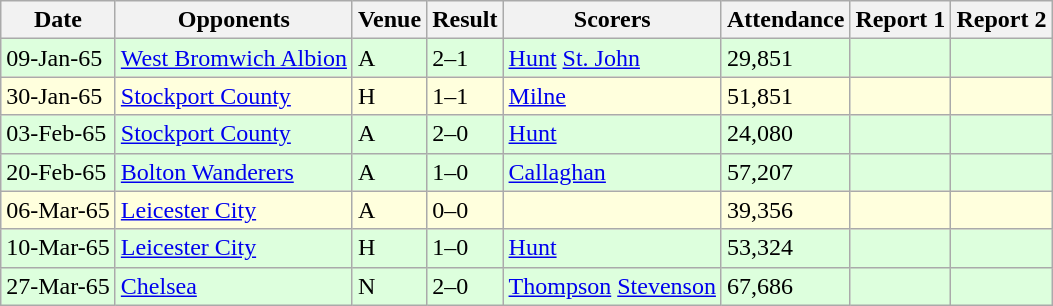<table class=wikitable>
<tr>
<th>Date</th>
<th>Opponents</th>
<th>Venue</th>
<th>Result</th>
<th>Scorers</th>
<th>Attendance</th>
<th>Report 1</th>
<th>Report 2</th>
</tr>
<tr bgcolor="#ddffdd">
<td>09-Jan-65</td>
<td><a href='#'>West Bromwich Albion</a></td>
<td>A</td>
<td>2–1</td>
<td><a href='#'>Hunt</a> <a href='#'>St. John</a> </td>
<td>29,851</td>
<td></td>
<td></td>
</tr>
<tr bgcolor="#ffffdd">
<td>30-Jan-65</td>
<td><a href='#'>Stockport County</a></td>
<td>H</td>
<td>1–1</td>
<td><a href='#'>Milne</a> </td>
<td>51,851</td>
<td></td>
<td></td>
</tr>
<tr bgcolor="#ddffdd">
<td>03-Feb-65</td>
<td><a href='#'>Stockport County</a></td>
<td>A</td>
<td>2–0</td>
<td><a href='#'>Hunt</a></td>
<td>24,080</td>
<td></td>
<td></td>
</tr>
<tr bgcolor="#ddffdd">
<td>20-Feb-65</td>
<td><a href='#'>Bolton Wanderers</a></td>
<td>A</td>
<td>1–0</td>
<td><a href='#'>Callaghan</a> </td>
<td>57,207</td>
<td></td>
<td></td>
</tr>
<tr bgcolor="#ffffdd">
<td>06-Mar-65</td>
<td><a href='#'>Leicester City</a></td>
<td>A</td>
<td>0–0</td>
<td></td>
<td>39,356</td>
<td></td>
<td></td>
</tr>
<tr bgcolor="#ddffdd">
<td>10-Mar-65</td>
<td><a href='#'>Leicester City</a></td>
<td>H</td>
<td>1–0</td>
<td><a href='#'>Hunt</a></td>
<td>53,324</td>
<td></td>
<td></td>
</tr>
<tr bgcolor="#ddffdd">
<td>27-Mar-65</td>
<td><a href='#'>Chelsea</a></td>
<td>N</td>
<td>2–0</td>
<td><a href='#'>Thompson</a>  <a href='#'>Stevenson</a> </td>
<td>67,686</td>
<td></td>
<td></td>
</tr>
</table>
